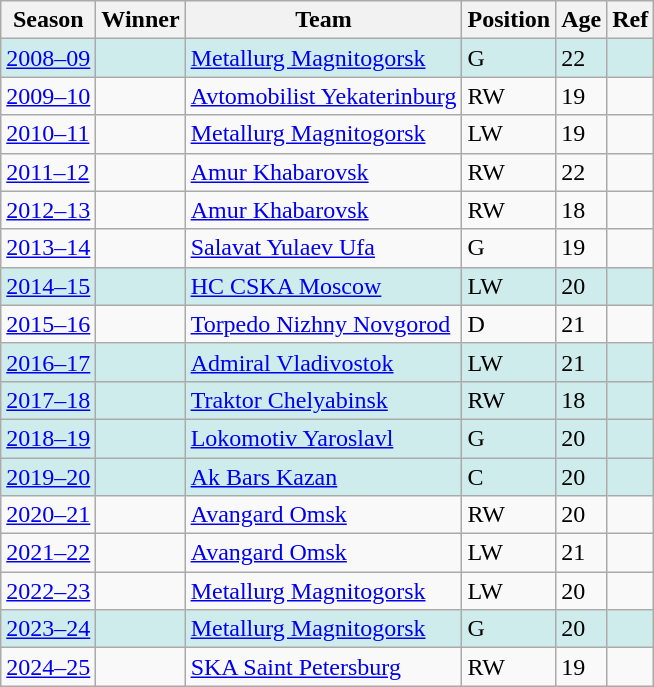<table class="wikitable sortable">
<tr>
<th>Season</th>
<th>Winner</th>
<th>Team</th>
<th>Position</th>
<th>Age</th>
<th>Ref</th>
</tr>
<tr bgcolor="CFECEC">
<td><a href='#'>2008–09</a></td>
<td></td>
<td><a href='#'>Metallurg Magnitogorsk</a></td>
<td>G</td>
<td>22</td>
<td></td>
</tr>
<tr>
<td><a href='#'>2009–10</a></td>
<td></td>
<td><a href='#'>Avtomobilist Yekaterinburg</a></td>
<td>RW</td>
<td>19</td>
<td></td>
</tr>
<tr>
<td><a href='#'>2010–11</a></td>
<td></td>
<td><a href='#'>Metallurg Magnitogorsk</a></td>
<td>LW</td>
<td>19</td>
<td></td>
</tr>
<tr>
<td><a href='#'>2011–12</a></td>
<td></td>
<td><a href='#'>Amur Khabarovsk</a></td>
<td>RW</td>
<td>22</td>
<td></td>
</tr>
<tr>
<td><a href='#'>2012–13</a></td>
<td></td>
<td><a href='#'>Amur Khabarovsk</a></td>
<td>RW</td>
<td>18</td>
<td></td>
</tr>
<tr>
<td><a href='#'>2013–14</a></td>
<td></td>
<td><a href='#'>Salavat Yulaev Ufa</a></td>
<td>G</td>
<td>19</td>
<td></td>
</tr>
<tr bgcolor="CFECEC">
<td><a href='#'>2014–15</a></td>
<td></td>
<td><a href='#'>HC CSKA Moscow</a></td>
<td>LW</td>
<td>20</td>
<td></td>
</tr>
<tr>
<td><a href='#'>2015–16</a></td>
<td></td>
<td><a href='#'>Torpedo Nizhny Novgorod</a></td>
<td>D</td>
<td>21</td>
<td></td>
</tr>
<tr bgcolor="CFECEC">
<td><a href='#'>2016–17</a></td>
<td></td>
<td><a href='#'>Admiral Vladivostok</a></td>
<td>LW</td>
<td>21</td>
<td></td>
</tr>
<tr bgcolor="CFECEC">
<td><a href='#'>2017–18</a></td>
<td></td>
<td><a href='#'>Traktor Chelyabinsk</a></td>
<td>RW</td>
<td>18</td>
<td></td>
</tr>
<tr bgcolor="CFECEC">
<td><a href='#'>2018–19</a></td>
<td></td>
<td><a href='#'>Lokomotiv Yaroslavl</a></td>
<td>G</td>
<td>20</td>
<td></td>
</tr>
<tr bgcolor="CFECEC">
<td><a href='#'>2019–20</a></td>
<td></td>
<td><a href='#'>Ak Bars Kazan</a></td>
<td>C</td>
<td>20</td>
<td></td>
</tr>
<tr>
<td><a href='#'>2020–21</a></td>
<td></td>
<td><a href='#'>Avangard Omsk</a></td>
<td>RW</td>
<td>20</td>
<td></td>
</tr>
<tr>
<td><a href='#'>2021–22</a></td>
<td></td>
<td><a href='#'>Avangard Omsk</a></td>
<td>LW</td>
<td>21</td>
<td></td>
</tr>
<tr>
<td><a href='#'>2022–23</a></td>
<td></td>
<td><a href='#'>Metallurg Magnitogorsk</a></td>
<td>LW</td>
<td>20</td>
<td></td>
</tr>
<tr bgcolor="CFECEC">
<td><a href='#'>2023–24</a></td>
<td></td>
<td><a href='#'>Metallurg Magnitogorsk</a></td>
<td>G</td>
<td>20</td>
<td></td>
</tr>
<tr>
<td><a href='#'>2024–25</a></td>
<td></td>
<td><a href='#'>SKA Saint Petersburg</a></td>
<td>RW</td>
<td>19</td>
<td></td>
</tr>
</table>
